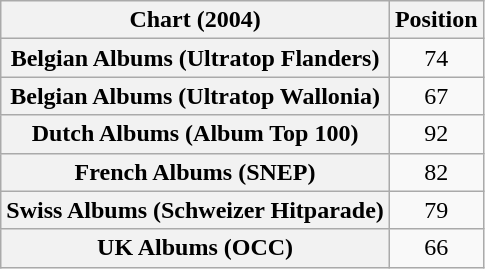<table class="wikitable sortable plainrowheaders" style="text-align:center">
<tr>
<th scope="col">Chart (2004)</th>
<th scope="col">Position</th>
</tr>
<tr>
<th scope="row">Belgian Albums (Ultratop Flanders)</th>
<td>74</td>
</tr>
<tr>
<th scope="row">Belgian Albums (Ultratop Wallonia)</th>
<td>67</td>
</tr>
<tr>
<th scope="row">Dutch Albums (Album Top 100)</th>
<td>92</td>
</tr>
<tr>
<th scope="row">French Albums (SNEP)</th>
<td>82</td>
</tr>
<tr>
<th scope="row">Swiss Albums (Schweizer Hitparade)</th>
<td>79</td>
</tr>
<tr>
<th scope="row">UK Albums (OCC)</th>
<td>66</td>
</tr>
</table>
